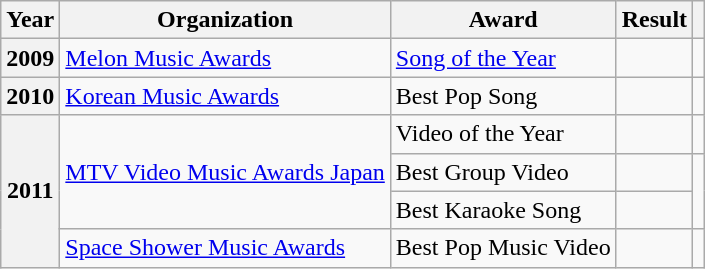<table class="wikitable plainrowheaders">
<tr>
<th scope="col">Year</th>
<th scope="col">Organization</th>
<th scope="col">Award</th>
<th scope="col">Result</th>
<th class="unsortable"></th>
</tr>
<tr>
<th scope="row">2009</th>
<td><a href='#'>Melon Music Awards</a></td>
<td><a href='#'>Song of the Year</a></td>
<td></td>
<td style="text-align:center;"></td>
</tr>
<tr>
<th scope="row">2010</th>
<td><a href='#'>Korean Music Awards</a></td>
<td>Best Pop Song</td>
<td></td>
<td style="text-align:center"></td>
</tr>
<tr>
<th scope="row" rowspan="4">2011</th>
<td rowspan="3"><a href='#'>MTV Video Music Awards Japan</a></td>
<td>Video of the Year</td>
<td></td>
<td style="text-align:center;"></td>
</tr>
<tr>
<td>Best Group Video</td>
<td></td>
<td rowspan="2" style="text-align:center;"></td>
</tr>
<tr>
<td>Best Karaoke Song</td>
<td></td>
</tr>
<tr>
<td><a href='#'>Space Shower Music Awards</a></td>
<td>Best Pop Music Video</td>
<td></td>
<td></td>
</tr>
</table>
